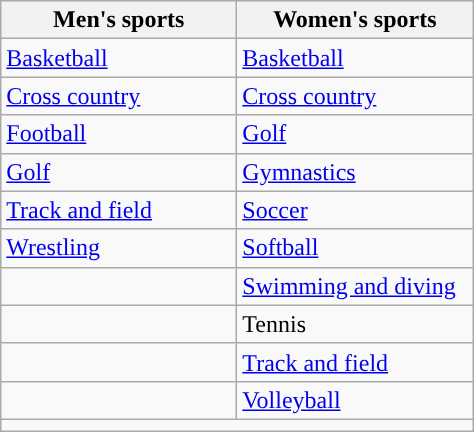<table class="wikitable" style= " ">
<tr>
<th width=150px>Men's sports</th>
<th width=150px>Women's sports</th>
</tr>
<tr>
<td><a href='#'>Basketball</a></td>
<td><a href='#'>Basketball</a></td>
</tr>
<tr>
<td><a href='#'>Cross country</a></td>
<td><a href='#'>Cross country</a></td>
</tr>
<tr>
<td><a href='#'>Football</a></td>
<td><a href='#'>Golf</a></td>
</tr>
<tr>
<td><a href='#'>Golf</a></td>
<td><a href='#'>Gymnastics</a></td>
</tr>
<tr>
<td><a href='#'>Track and field</a></td>
<td><a href='#'>Soccer</a></td>
</tr>
<tr>
<td><a href='#'>Wrestling</a></td>
<td><a href='#'>Softball</a></td>
</tr>
<tr>
<td></td>
<td><a href='#'>Swimming and diving</a></td>
</tr>
<tr>
<td></td>
<td>Tennis</td>
</tr>
<tr>
<td></td>
<td><a href='#'>Track and field</a></td>
</tr>
<tr>
<td></td>
<td><a href='#'>Volleyball</a></td>
</tr>
<tr>
<td colspan="2"></td>
</tr>
</table>
